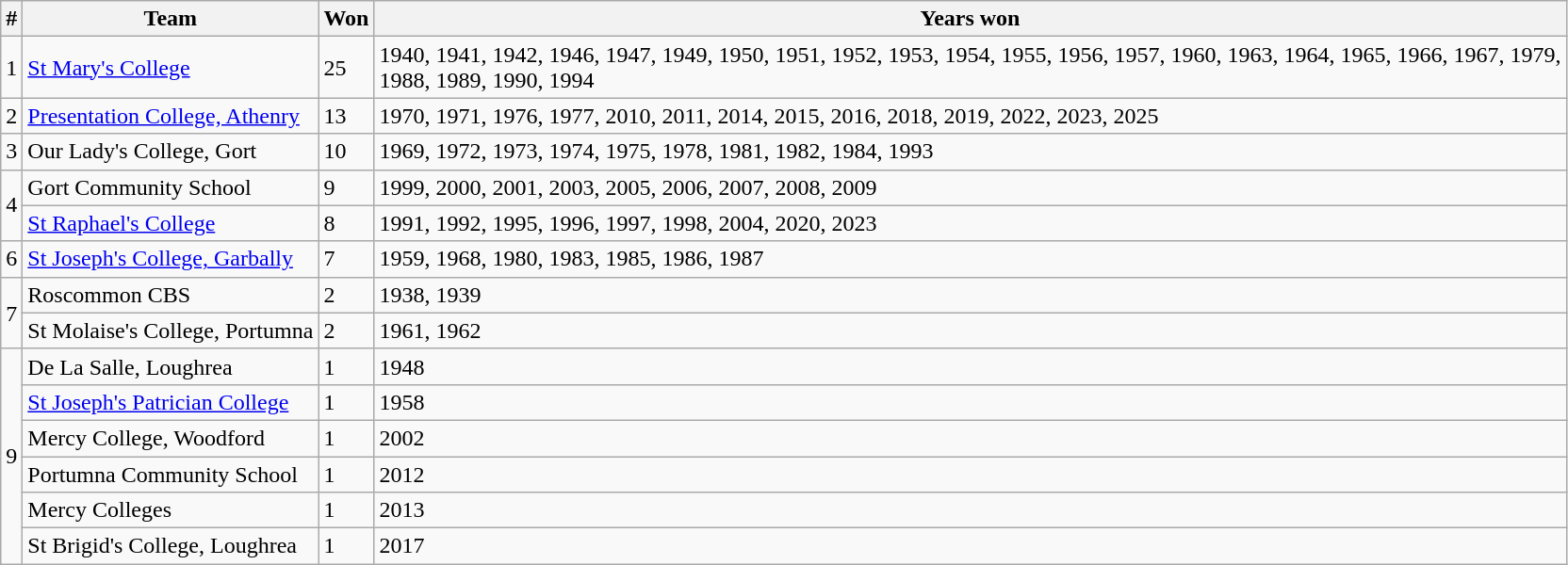<table class="wikitable sortable">
<tr>
<th>#</th>
<th>Team</th>
<th>Won</th>
<th>Years won</th>
</tr>
<tr>
<td align=center>1</td>
<td><a href='#'>St Mary's College</a></td>
<td>25</td>
<td>1940, 1941, 1942, 1946, 1947, 1949, 1950, 1951, 1952, 1953, 1954, 1955, 1956, 1957, 1960, 1963, 1964, 1965, 1966, 1967, 1979,<br>1988, 1989, 1990, 1994</td>
</tr>
<tr>
<td align=center>2</td>
<td><a href='#'>Presentation College, Athenry</a></td>
<td>13</td>
<td>1970, 1971, 1976, 1977, 2010, 2011, 2014, 2015, 2016, 2018, 2019, 2022, 2023, 2025</td>
</tr>
<tr>
<td align=center>3</td>
<td>Our Lady's College, Gort</td>
<td>10</td>
<td>1969, 1972, 1973, 1974, 1975, 1978, 1981, 1982, 1984, 1993</td>
</tr>
<tr>
<td rowspan="2" style="text-align:center;">4</td>
<td>Gort Community School</td>
<td>9</td>
<td>1999, 2000, 2001, 2003, 2005, 2006, 2007, 2008, 2009</td>
</tr>
<tr>
<td><a href='#'>St Raphael's College</a></td>
<td>8</td>
<td>1991, 1992, 1995, 1996, 1997, 1998, 2004, 2020, 2023</td>
</tr>
<tr>
<td align=center>6</td>
<td><a href='#'>St Joseph's College, Garbally</a></td>
<td>7</td>
<td>1959, 1968, 1980, 1983, 1985, 1986, 1987</td>
</tr>
<tr>
<td rowspan="2" style="text-align:center;">7</td>
<td>Roscommon CBS</td>
<td>2</td>
<td>1938, 1939</td>
</tr>
<tr>
<td>St Molaise's College, Portumna</td>
<td>2</td>
<td>1961, 1962</td>
</tr>
<tr>
<td rowspan="6" style="text-align:center;">9</td>
<td>De La Salle, Loughrea</td>
<td>1</td>
<td>1948</td>
</tr>
<tr>
<td><a href='#'>St Joseph's Patrician College</a></td>
<td>1</td>
<td>1958</td>
</tr>
<tr>
<td>Mercy College, Woodford</td>
<td>1</td>
<td>2002</td>
</tr>
<tr>
<td>Portumna Community School</td>
<td>1</td>
<td>2012</td>
</tr>
<tr>
<td>Mercy Colleges</td>
<td>1</td>
<td>2013</td>
</tr>
<tr>
<td>St Brigid's College, Loughrea</td>
<td>1</td>
<td>2017</td>
</tr>
</table>
